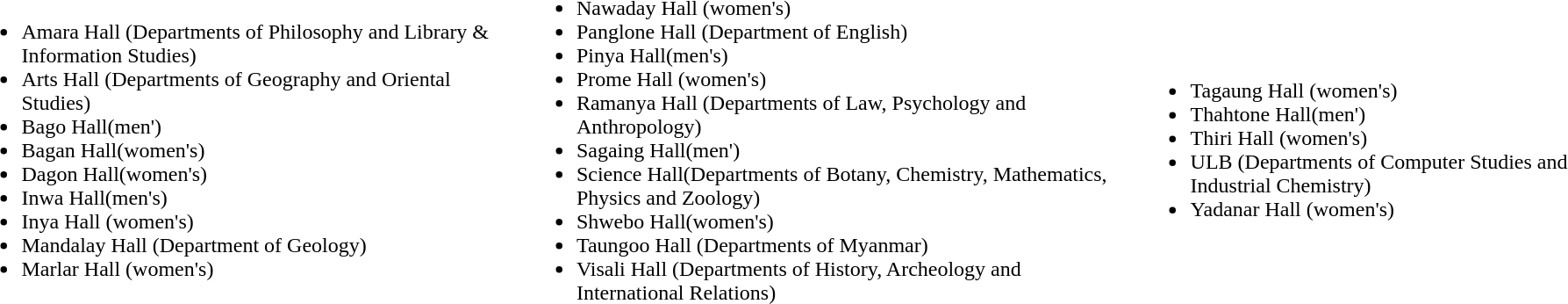<table>
<tr>
<td><br><ul><li>Amara Hall (Departments of Philosophy and Library & Information Studies)</li><li>Arts Hall (Departments of Geography and Oriental Studies)</li><li>Bago Hall(men')</li><li>Bagan Hall(women's)</li><li>Dagon Hall(women's)</li><li>Inwa Hall(men's)</li><li>Inya Hall (women's)</li><li>Mandalay Hall (Department of Geology)</li><li>Marlar Hall (women's)</li></ul></td>
<td><br><ul><li>Nawaday Hall (women's)</li><li>Panglone Hall (Department of English)</li><li>Pinya Hall(men's)</li><li>Prome Hall (women's)</li><li>Ramanya Hall (Departments of Law, Psychology and Anthropology)</li><li>Sagaing Hall(men')</li><li>Science Hall(Departments of Botany, Chemistry, Mathematics, Physics and Zoology)</li><li>Shwebo Hall(women's)</li><li>Taungoo Hall (Departments of Myanmar)</li><li>Visali Hall (Departments of History, Archeology and International Relations)</li></ul></td>
<td><br><ul><li>Tagaung Hall (women's)</li><li>Thahtone Hall(men')</li><li>Thiri Hall (women's)</li><li>ULB (Departments of Computer Studies and Industrial Chemistry)</li><li>Yadanar Hall (women's)</li></ul></td>
</tr>
</table>
